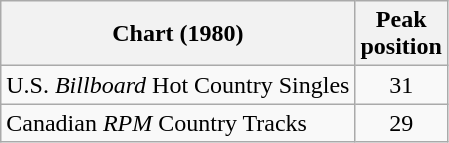<table class="wikitable sortable">
<tr>
<th align="left">Chart (1980)</th>
<th align="center">Peak<br>position</th>
</tr>
<tr>
<td align="left">U.S. <em>Billboard</em> Hot Country Singles</td>
<td align="center">31</td>
</tr>
<tr>
<td align="left">Canadian <em>RPM</em> Country Tracks</td>
<td align="center">29</td>
</tr>
</table>
